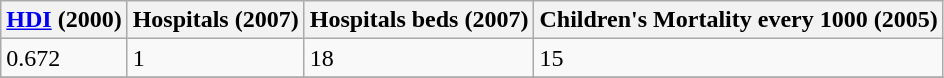<table class="wikitable" border="1">
<tr>
<th><a href='#'>HDI</a> (2000)</th>
<th>Hospitals (2007)</th>
<th>Hospitals beds (2007)</th>
<th>Children's Mortality every 1000 (2005)</th>
</tr>
<tr>
<td>0.672</td>
<td>1</td>
<td>18</td>
<td>15</td>
</tr>
<tr>
</tr>
</table>
